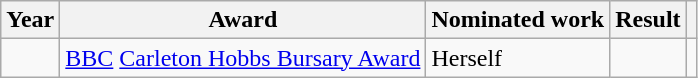<table class="wikitable">
<tr>
<th>Year</th>
<th>Award</th>
<th>Nominated work</th>
<th>Result</th>
<th></th>
</tr>
<tr>
<td></td>
<td><a href='#'>BBC</a> <a href='#'>Carleton Hobbs Bursary Award</a></td>
<td>Herself</td>
<td></td>
<td align="center"></td>
</tr>
</table>
